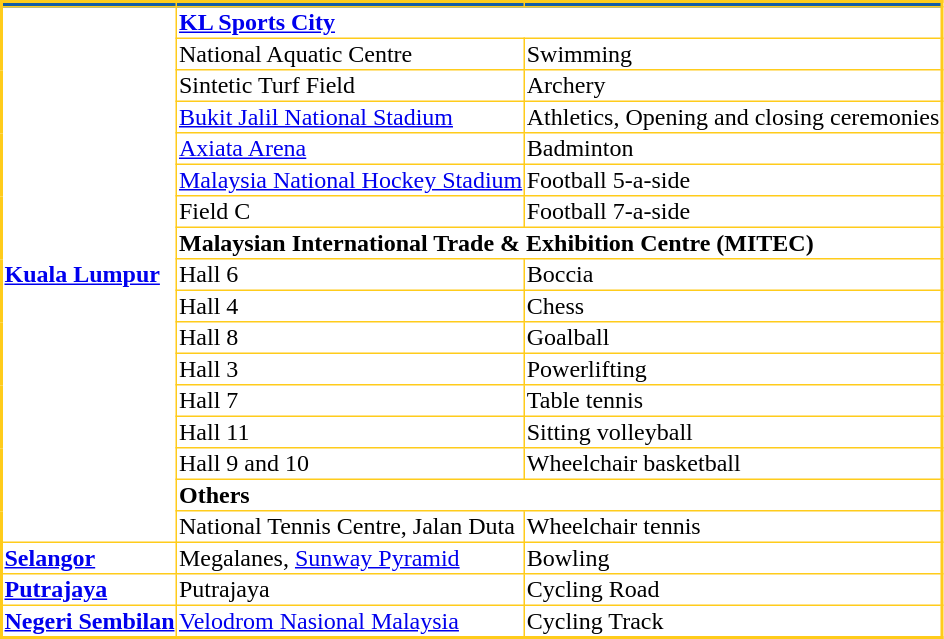<table border=1 style="border-collapse:collapse; text-align:left; font-size:100%; border:2px solid #FFCC1B;">
<tr style="text-align:center; font-weight:bold; background:#145DA5; colour:#FFCC1B;">
<td></td>
<td></td>
<td></td>
</tr>
<tr>
<th rowspan=17><a href='#'>Kuala Lumpur</a></th>
<th colspan=2><a href='#'>KL Sports City</a></th>
</tr>
<tr>
<td>National Aquatic Centre</td>
<td>Swimming</td>
</tr>
<tr>
<td>Sintetic Turf Field</td>
<td>Archery</td>
</tr>
<tr>
<td><a href='#'>Bukit Jalil National Stadium</a></td>
<td>Athletics, Opening and closing ceremonies</td>
</tr>
<tr>
<td><a href='#'>Axiata Arena</a></td>
<td>Badminton</td>
</tr>
<tr>
<td><a href='#'>Malaysia National Hockey Stadium</a></td>
<td>Football 5-a-side</td>
</tr>
<tr>
<td>Field C</td>
<td>Football 7-a-side</td>
</tr>
<tr>
<th colspan=2>Malaysian International Trade & Exhibition Centre (MITEC)</th>
</tr>
<tr>
<td>Hall 6</td>
<td>Boccia</td>
</tr>
<tr>
<td>Hall 4</td>
<td>Chess</td>
</tr>
<tr>
<td>Hall 8</td>
<td>Goalball</td>
</tr>
<tr>
<td>Hall 3</td>
<td>Powerlifting</td>
</tr>
<tr>
<td>Hall 7</td>
<td>Table tennis</td>
</tr>
<tr>
<td>Hall 11</td>
<td>Sitting volleyball</td>
</tr>
<tr>
<td>Hall 9 and 10</td>
<td>Wheelchair basketball</td>
</tr>
<tr>
<th colspan=2>Others</th>
</tr>
<tr>
<td>National Tennis Centre, Jalan Duta</td>
<td>Wheelchair tennis</td>
</tr>
<tr>
<td><strong><a href='#'>Selangor</a></strong></td>
<td>Megalanes, <a href='#'>Sunway Pyramid</a></td>
<td>Bowling</td>
</tr>
<tr>
<td><strong><a href='#'>Putrajaya</a></strong></td>
<td>Putrajaya</td>
<td>Cycling Road</td>
</tr>
<tr>
<td><strong><a href='#'>Negeri Sembilan</a></strong></td>
<td><a href='#'>Velodrom Nasional Malaysia</a></td>
<td>Cycling Track</td>
</tr>
</table>
